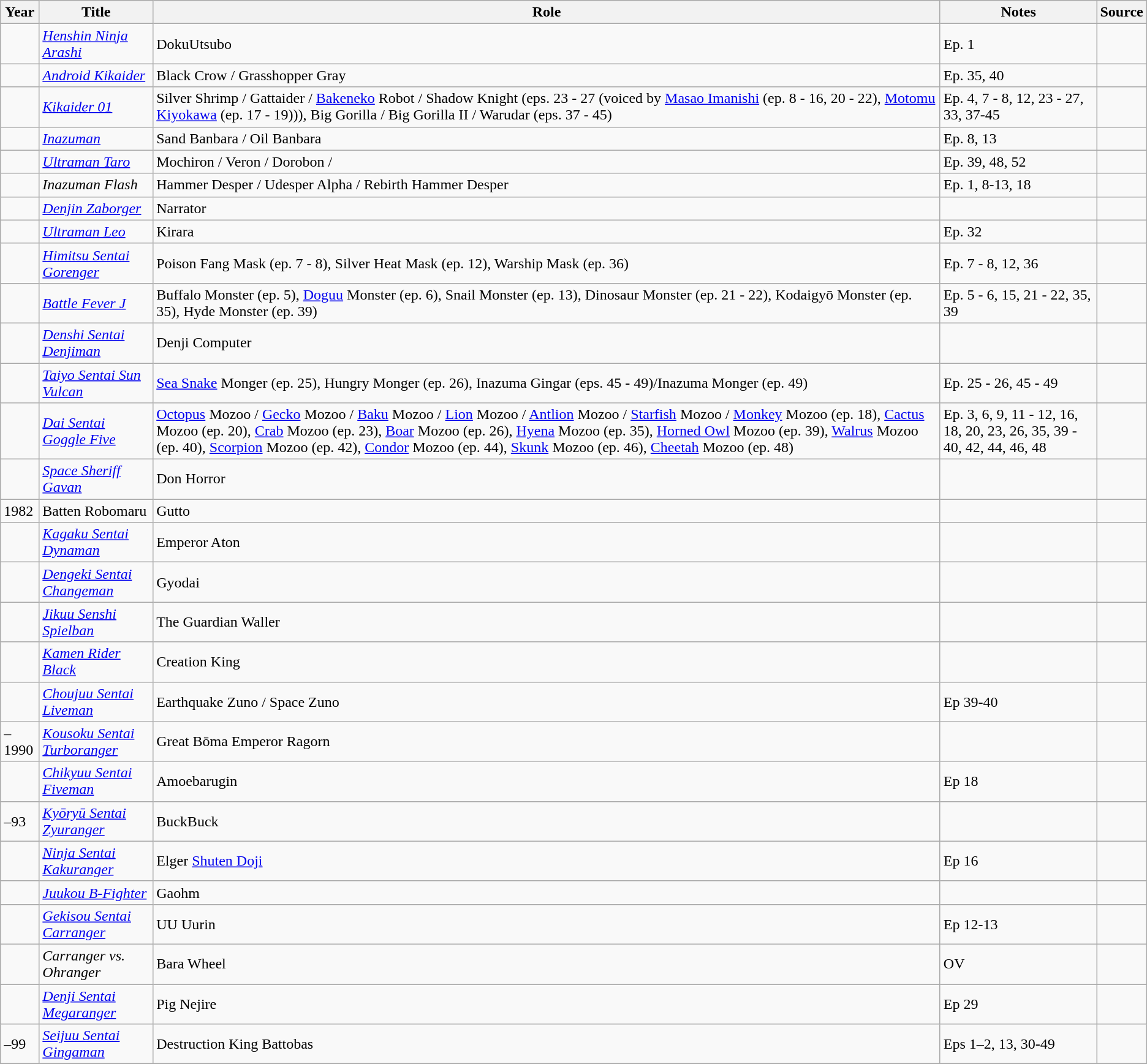<table class="wikitable sortable plainrowheaders">
<tr>
<th>Year</th>
<th>Title</th>
<th>Role</th>
<th class="unsortable">Notes</th>
<th class="unsortable">Source</th>
</tr>
<tr>
<td></td>
<td><em><a href='#'>Henshin Ninja Arashi</a></em></td>
<td>DokuUtsubo</td>
<td>Ep. 1</td>
<td></td>
</tr>
<tr>
<td></td>
<td><em><a href='#'>Android Kikaider</a></em></td>
<td>Black Crow / Grasshopper Gray</td>
<td>Ep. 35, 40</td>
<td></td>
</tr>
<tr>
<td></td>
<td><em><a href='#'>Kikaider 01</a></em></td>
<td>Silver Shrimp / Gattaider / <a href='#'>Bakeneko</a> Robot / Shadow Knight (eps. 23 - 27 (voiced by <a href='#'>Masao Imanishi</a> (ep. 8 - 16, 20 - 22), <a href='#'>Motomu Kiyokawa</a> (ep. 17 - 19))), Big Gorilla / Big Gorilla II / Warudar (eps. 37 - 45)</td>
<td>Ep. 4, 7 - 8, 12, 23 - 27, 33, 37-45</td>
<td></td>
</tr>
<tr>
<td></td>
<td><em><a href='#'>Inazuman</a></em></td>
<td>Sand Banbara / Oil Banbara</td>
<td>Ep. 8, 13</td>
<td></td>
</tr>
<tr>
<td></td>
<td><em><a href='#'>Ultraman Taro</a></em></td>
<td>Mochiron / Veron / Dorobon /</td>
<td>Ep. 39, 48, 52</td>
<td></td>
</tr>
<tr>
<td></td>
<td><em>Inazuman Flash</em></td>
<td>Hammer Desper / Udesper Alpha / Rebirth Hammer Desper</td>
<td>Ep. 1, 8-13, 18</td>
<td></td>
</tr>
<tr>
<td></td>
<td><em><a href='#'>Denjin Zaborger</a></em></td>
<td>Narrator</td>
<td></td>
<td></td>
</tr>
<tr>
<td></td>
<td><em><a href='#'>Ultraman Leo</a></em></td>
<td>Kirara</td>
<td>Ep. 32</td>
<td></td>
</tr>
<tr>
<td></td>
<td><em><a href='#'>Himitsu Sentai Gorenger</a></em></td>
<td>Poison Fang Mask (ep. 7 - 8), Silver Heat Mask (ep. 12), Warship Mask (ep. 36)</td>
<td>Ep. 7 - 8, 12, 36</td>
<td></td>
</tr>
<tr>
<td></td>
<td><em><a href='#'>Battle Fever J</a></em></td>
<td>Buffalo Monster (ep. 5), <a href='#'>Doguu</a> Monster (ep. 6), Snail Monster (ep. 13), Dinosaur Monster (ep. 21 - 22), Kodaigyō Monster (ep. 35), Hyde Monster (ep. 39)</td>
<td>Ep. 5 - 6, 15, 21 - 22, 35, 39</td>
<td></td>
</tr>
<tr>
<td></td>
<td><em><a href='#'>Denshi Sentai Denjiman</a></em></td>
<td>Denji Computer</td>
<td></td>
<td></td>
</tr>
<tr>
<td></td>
<td><em><a href='#'>Taiyo Sentai Sun Vulcan</a></em></td>
<td><a href='#'>Sea Snake</a> Monger (ep. 25), Hungry Monger (ep. 26), Inazuma Gingar (eps. 45 - 49)/Inazuma Monger (ep. 49)</td>
<td>Ep. 25 - 26, 45 - 49</td>
<td></td>
</tr>
<tr>
<td></td>
<td><em><a href='#'>Dai Sentai Goggle Five</a></em></td>
<td><a href='#'>Octopus</a> Mozoo / <a href='#'>Gecko</a> Mozoo / <a href='#'>Baku</a> Mozoo / <a href='#'>Lion</a> Mozoo / <a href='#'>Antlion</a> Mozoo / <a href='#'>Starfish</a> Mozoo / <a href='#'>Monkey</a> Mozoo (ep. 18), <a href='#'>Cactus</a> Mozoo (ep. 20), <a href='#'>Crab</a> Mozoo (ep. 23), <a href='#'>Boar</a> Mozoo (ep. 26), <a href='#'>Hyena</a> Mozoo (ep. 35), <a href='#'>Horned Owl</a> Mozoo (ep. 39), <a href='#'>Walrus</a> Mozoo (ep. 40), <a href='#'>Scorpion</a> Mozoo (ep. 42), <a href='#'>Condor</a> Mozoo (ep. 44), <a href='#'>Skunk</a> Mozoo (ep. 46), <a href='#'>Cheetah</a> Mozoo (ep. 48)</td>
<td>Ep. 3, 6, 9, 11 - 12, 16, 18, 20, 23, 26, 35, 39 - 40, 42, 44, 46, 48</td>
<td></td>
</tr>
<tr>
<td></td>
<td><em><a href='#'>Space Sheriff Gavan</a></em></td>
<td>Don Horror</td>
<td></td>
<td></td>
</tr>
<tr>
<td>1982</td>
<td>Batten Robomaru</td>
<td>Gutto</td>
<td></td>
<td></td>
</tr>
<tr>
<td></td>
<td><em><a href='#'>Kagaku Sentai Dynaman</a></em></td>
<td>Emperor Aton</td>
<td></td>
<td></td>
</tr>
<tr>
<td></td>
<td><em><a href='#'>Dengeki Sentai Changeman</a></em></td>
<td>Gyodai</td>
<td></td>
<td></td>
</tr>
<tr>
<td></td>
<td><em><a href='#'>Jikuu Senshi Spielban</a></em></td>
<td>The Guardian Waller</td>
<td></td>
<td></td>
</tr>
<tr>
<td></td>
<td><em><a href='#'>Kamen Rider Black</a></em></td>
<td>Creation King</td>
<td></td>
<td></td>
</tr>
<tr>
<td></td>
<td><em><a href='#'>Choujuu Sentai Liveman</a></em></td>
<td>Earthquake Zuno / Space Zuno</td>
<td>Ep 39-40</td>
<td></td>
</tr>
<tr>
<td>–1990</td>
<td><em><a href='#'>Kousoku Sentai Turboranger</a></em></td>
<td>Great Bōma Emperor Ragorn</td>
<td></td>
<td></td>
</tr>
<tr>
<td></td>
<td><em><a href='#'>Chikyuu Sentai Fiveman</a></em></td>
<td>Amoebarugin</td>
<td>Ep 18</td>
<td></td>
</tr>
<tr>
<td>–93</td>
<td><em><a href='#'>Kyōryū Sentai Zyuranger</a></em></td>
<td>BuckBuck</td>
<td></td>
<td></td>
</tr>
<tr>
<td></td>
<td><em><a href='#'>Ninja Sentai Kakuranger</a></em></td>
<td>Elger <a href='#'>Shuten Doji</a></td>
<td>Ep 16</td>
<td></td>
</tr>
<tr>
<td></td>
<td><em><a href='#'>Juukou B-Fighter</a></em></td>
<td>Gaohm</td>
<td></td>
<td></td>
</tr>
<tr>
<td></td>
<td><em><a href='#'>Gekisou Sentai Carranger</a></em></td>
<td>UU Uurin</td>
<td>Ep 12-13</td>
<td></td>
</tr>
<tr>
<td></td>
<td><em>Carranger vs. Ohranger</em></td>
<td>Bara Wheel</td>
<td>OV</td>
<td></td>
</tr>
<tr>
<td></td>
<td><em><a href='#'>Denji Sentai Megaranger</a></em></td>
<td>Pig Nejire</td>
<td>Ep 29</td>
<td></td>
</tr>
<tr>
<td>–99</td>
<td><em><a href='#'>Seijuu Sentai Gingaman</a></em></td>
<td>Destruction King Battobas</td>
<td>Eps 1–2, 13, 30-49</td>
<td></td>
</tr>
<tr>
</tr>
</table>
